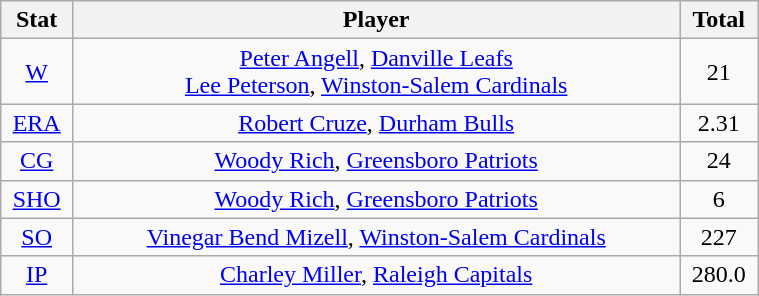<table class="wikitable" width="40%" style="text-align:center;">
<tr>
<th width="5%">Stat</th>
<th width="60%">Player</th>
<th width="5%">Total</th>
</tr>
<tr>
<td><a href='#'>W</a></td>
<td><a href='#'>Peter Angell</a>, <a href='#'>Danville Leafs</a> <br> <a href='#'>Lee Peterson</a>, <a href='#'>Winston-Salem Cardinals</a></td>
<td>21</td>
</tr>
<tr>
<td><a href='#'>ERA</a></td>
<td><a href='#'>Robert Cruze</a>, <a href='#'>Durham Bulls</a></td>
<td>2.31</td>
</tr>
<tr>
<td><a href='#'>CG</a></td>
<td><a href='#'>Woody Rich</a>, <a href='#'>Greensboro Patriots</a></td>
<td>24</td>
</tr>
<tr>
<td><a href='#'>SHO</a></td>
<td><a href='#'>Woody Rich</a>, <a href='#'>Greensboro Patriots</a></td>
<td>6</td>
</tr>
<tr>
<td><a href='#'>SO</a></td>
<td><a href='#'>Vinegar Bend Mizell</a>, <a href='#'>Winston-Salem Cardinals</a></td>
<td>227</td>
</tr>
<tr>
<td><a href='#'>IP</a></td>
<td><a href='#'>Charley Miller</a>, <a href='#'>Raleigh Capitals</a></td>
<td>280.0</td>
</tr>
</table>
